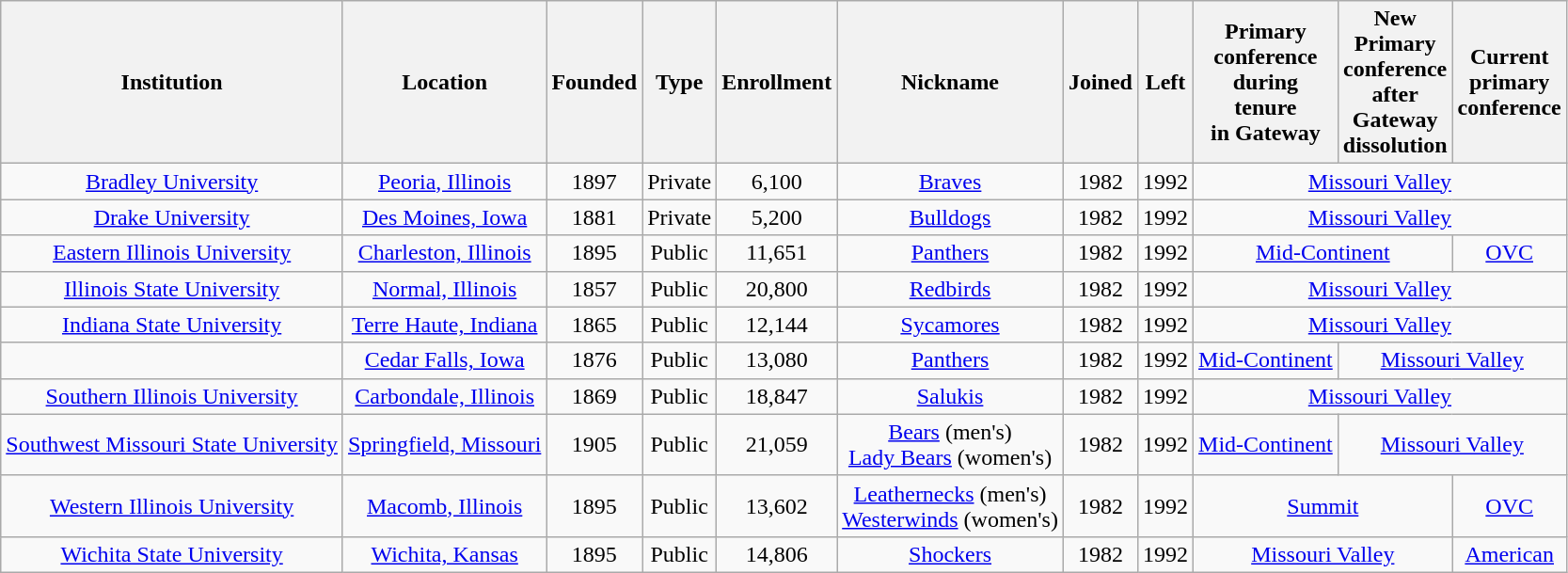<table class="wikitable sortable" style="text-align:center;">
<tr>
<th>Institution</th>
<th>Location</th>
<th>Founded</th>
<th>Type</th>
<th>Enrollment</th>
<th>Nickname</th>
<th>Joined</th>
<th>Left</th>
<th>Primary<br>conference<br>during<br>tenure<br>in Gateway</th>
<th>New<br>Primary<br>conference<br>after<br>Gateway<br>dissolution</th>
<th>Current<br>primary<br>conference</th>
</tr>
<tr>
<td><a href='#'>Bradley University</a></td>
<td><a href='#'>Peoria, Illinois</a></td>
<td>1897</td>
<td>Private</td>
<td>6,100</td>
<td><a href='#'>Braves</a></td>
<td>1982</td>
<td>1992</td>
<td colspan="3"><a href='#'>Missouri Valley</a></td>
</tr>
<tr>
<td><a href='#'>Drake University</a></td>
<td><a href='#'>Des Moines, Iowa</a></td>
<td>1881</td>
<td>Private</td>
<td>5,200</td>
<td><a href='#'>Bulldogs</a></td>
<td>1982</td>
<td>1992</td>
<td colspan="3"><a href='#'>Missouri Valley</a></td>
</tr>
<tr>
<td><a href='#'>Eastern Illinois University</a></td>
<td><a href='#'>Charleston, Illinois</a></td>
<td>1895</td>
<td>Public</td>
<td>11,651</td>
<td><a href='#'>Panthers</a></td>
<td>1982</td>
<td>1992</td>
<td colspan="2"><a href='#'>Mid-Continent</a></td>
<td><a href='#'>OVC</a></td>
</tr>
<tr>
<td><a href='#'>Illinois State University</a></td>
<td><a href='#'>Normal, Illinois</a></td>
<td>1857</td>
<td>Public</td>
<td>20,800</td>
<td><a href='#'>Redbirds</a></td>
<td>1982</td>
<td>1992</td>
<td colspan="3"><a href='#'>Missouri Valley</a></td>
</tr>
<tr>
<td><a href='#'>Indiana State University</a></td>
<td><a href='#'>Terre Haute, Indiana</a></td>
<td>1865</td>
<td>Public</td>
<td>12,144</td>
<td><a href='#'>Sycamores</a></td>
<td>1982</td>
<td>1992</td>
<td colspan="3"><a href='#'>Missouri Valley</a></td>
</tr>
<tr>
<td></td>
<td><a href='#'>Cedar Falls, Iowa</a></td>
<td>1876</td>
<td>Public</td>
<td>13,080</td>
<td><a href='#'>Panthers</a></td>
<td>1982</td>
<td>1992</td>
<td><a href='#'>Mid-Continent</a></td>
<td colspan="2"><a href='#'>Missouri Valley</a></td>
</tr>
<tr>
<td><a href='#'>Southern Illinois University</a></td>
<td><a href='#'>Carbondale, Illinois</a></td>
<td>1869</td>
<td>Public</td>
<td>18,847</td>
<td><a href='#'>Salukis</a></td>
<td>1982</td>
<td>1992</td>
<td colspan="3"><a href='#'>Missouri Valley</a></td>
</tr>
<tr>
<td><a href='#'>Southwest Missouri State University</a></td>
<td><a href='#'>Springfield, Missouri</a></td>
<td>1905</td>
<td>Public</td>
<td>21,059</td>
<td><a href='#'>Bears</a> (men's)<br><a href='#'>Lady Bears</a> (women's)</td>
<td>1982</td>
<td>1992</td>
<td><a href='#'>Mid-Continent</a></td>
<td colspan="2"><a href='#'>Missouri Valley</a></td>
</tr>
<tr>
<td><a href='#'>Western Illinois University</a></td>
<td><a href='#'>Macomb, Illinois</a></td>
<td>1895</td>
<td>Public</td>
<td>13,602</td>
<td><a href='#'>Leathernecks</a> (men's)<br><a href='#'>Westerwinds</a> (women's)</td>
<td>1982</td>
<td>1992</td>
<td colspan=2><a href='#'>Summit</a></td>
<td><a href='#'>OVC</a></td>
</tr>
<tr>
<td><a href='#'>Wichita State University</a></td>
<td><a href='#'>Wichita, Kansas</a></td>
<td>1895</td>
<td>Public</td>
<td>14,806</td>
<td><a href='#'>Shockers</a></td>
<td>1982</td>
<td>1992</td>
<td colspan="2"><a href='#'>Missouri Valley</a></td>
<td><a href='#'>American</a></td>
</tr>
</table>
